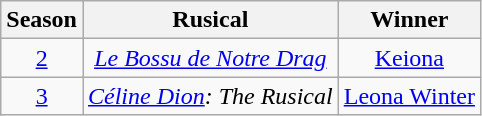<table class="wikitable sortable" style="text-align:center;">
<tr>
<th>Season</th>
<th>Rusical</th>
<th>Winner</th>
</tr>
<tr>
<td><a href='#'>2</a></td>
<td nowrap><em><a href='#'>Le Bossu de Notre Drag</a></em></td>
<td nowrap><a href='#'>Keiona</a></td>
</tr>
<tr>
<td><a href='#'>3</a></td>
<td nowrap><em><a href='#'>Céline Dion</a>: The Rusical</em></td>
<td nowrap><a href='#'>Leona Winter</a></td>
</tr>
</table>
